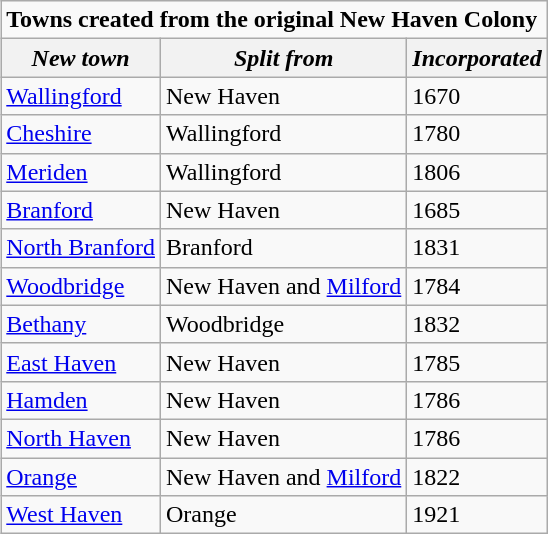<table class="wikitable" style="float:right">
<tr>
<td style="text-align:left;" colspan="3"><strong>Towns created from the original New Haven Colony</strong></td>
</tr>
<tr>
<th><em>New town</em></th>
<th><em>Split from</em></th>
<th><em>Incorporated</em></th>
</tr>
<tr>
<td><a href='#'>Wallingford</a></td>
<td>New Haven</td>
<td>1670</td>
</tr>
<tr>
<td><a href='#'>Cheshire</a></td>
<td>Wallingford</td>
<td>1780</td>
</tr>
<tr>
<td><a href='#'>Meriden</a></td>
<td>Wallingford</td>
<td>1806</td>
</tr>
<tr>
<td><a href='#'>Branford</a></td>
<td>New Haven</td>
<td>1685</td>
</tr>
<tr>
<td><a href='#'>North Branford</a></td>
<td>Branford</td>
<td>1831</td>
</tr>
<tr>
<td><a href='#'>Woodbridge</a></td>
<td>New Haven and <a href='#'>Milford</a></td>
<td>1784</td>
</tr>
<tr>
<td><a href='#'>Bethany</a></td>
<td>Woodbridge</td>
<td>1832</td>
</tr>
<tr>
<td><a href='#'>East Haven</a></td>
<td>New Haven</td>
<td>1785</td>
</tr>
<tr>
<td><a href='#'>Hamden</a></td>
<td>New Haven</td>
<td>1786</td>
</tr>
<tr>
<td><a href='#'>North Haven</a></td>
<td>New Haven</td>
<td>1786</td>
</tr>
<tr>
<td><a href='#'>Orange</a></td>
<td>New Haven and <a href='#'>Milford</a></td>
<td>1822</td>
</tr>
<tr>
<td><a href='#'>West Haven</a></td>
<td>Orange</td>
<td>1921</td>
</tr>
</table>
